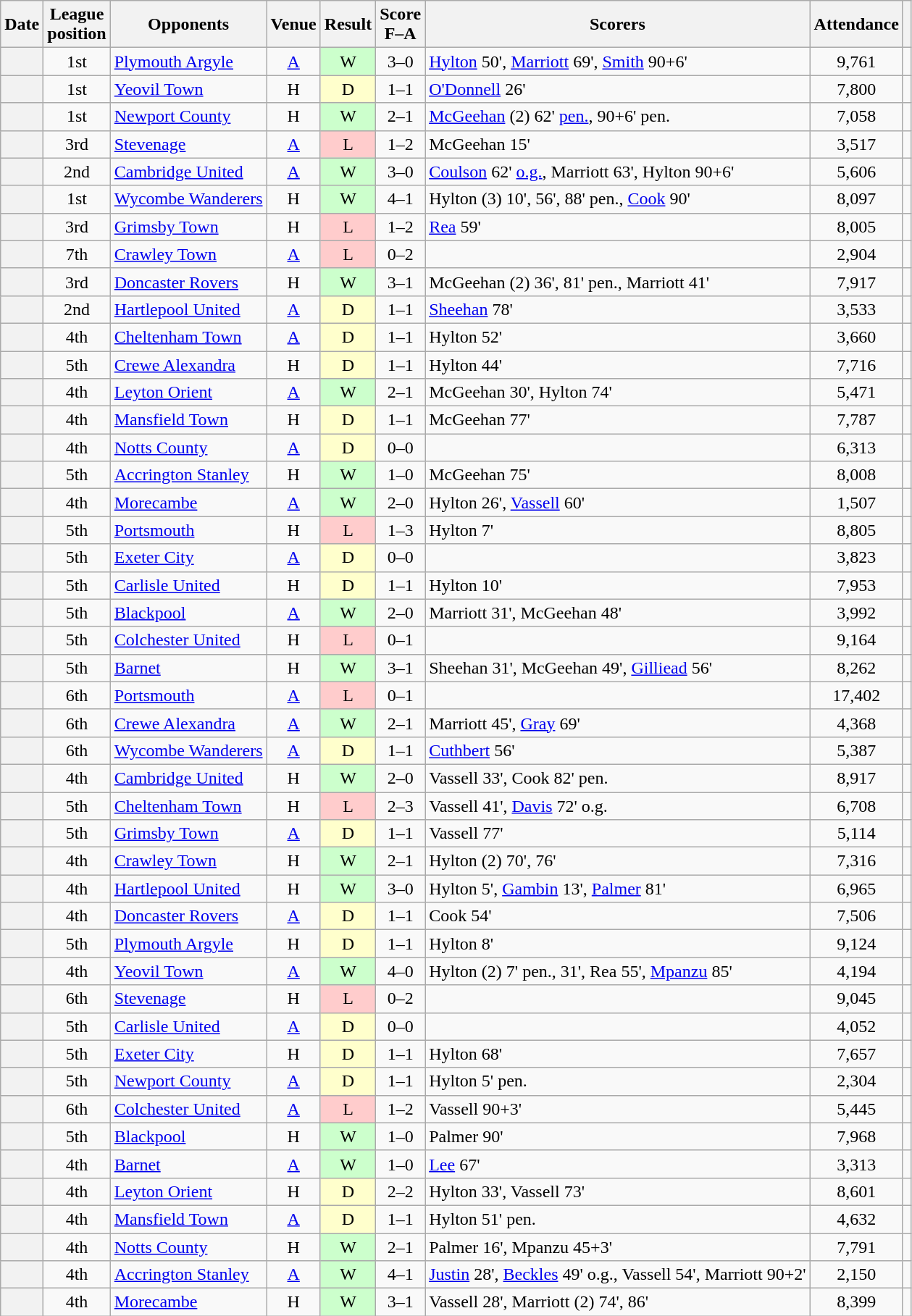<table class="wikitable sortable plainrowheaders" style="text-align: center">
<tr>
<th scope=col>Date</th>
<th scope=col>League<br>position</th>
<th scope=col>Opponents</th>
<th scope=col>Venue</th>
<th scope=col>Result</th>
<th scope=col>Score<br>F–A</th>
<th scope=col class=unsortable>Scorers</th>
<th scope=col>Attendance</th>
<th scope=col class=unsortable></th>
</tr>
<tr>
<th scope=row></th>
<td>1st</td>
<td align=left><a href='#'>Plymouth Argyle</a></td>
<td><a href='#'>A</a></td>
<td style=background-color:#CCFFCC>W</td>
<td>3–0</td>
<td align=left><a href='#'>Hylton</a> 50', <a href='#'>Marriott</a> 69', <a href='#'>Smith</a> 90+6'</td>
<td>9,761</td>
<td></td>
</tr>
<tr>
<th scope=row></th>
<td>1st</td>
<td align=left><a href='#'>Yeovil Town</a></td>
<td>H</td>
<td style=background-color:#FFFFCC>D</td>
<td>1–1</td>
<td align=left><a href='#'>O'Donnell</a> 26'</td>
<td>7,800</td>
<td></td>
</tr>
<tr>
<th scope=row></th>
<td>1st</td>
<td align=left><a href='#'>Newport County</a></td>
<td>H</td>
<td style=background-color:#CCFFCC>W</td>
<td>2–1</td>
<td align=left><a href='#'>McGeehan</a> (2) 62' <a href='#'>pen.</a>, 90+6' pen.</td>
<td>7,058</td>
<td></td>
</tr>
<tr>
<th scope=row></th>
<td>3rd</td>
<td align=left><a href='#'>Stevenage</a></td>
<td><a href='#'>A</a></td>
<td style=background-color:#FFCCCC>L</td>
<td>1–2</td>
<td align=left>McGeehan 15'</td>
<td>3,517</td>
<td></td>
</tr>
<tr>
<th scope=row></th>
<td>2nd</td>
<td align=left><a href='#'>Cambridge United</a></td>
<td><a href='#'>A</a></td>
<td style=background-color:#CCFFCC>W</td>
<td>3–0</td>
<td align=left><a href='#'>Coulson</a> 62' <a href='#'>o.g.</a>, Marriott 63', Hylton 90+6'</td>
<td>5,606</td>
<td></td>
</tr>
<tr>
<th scope=row></th>
<td>1st</td>
<td align=left><a href='#'>Wycombe Wanderers</a></td>
<td>H</td>
<td style=background-color:#CCFFCC>W</td>
<td>4–1</td>
<td align=left>Hylton (3) 10', 56', 88' pen., <a href='#'>Cook</a> 90'</td>
<td>8,097</td>
<td></td>
</tr>
<tr>
<th scope=row></th>
<td>3rd</td>
<td align=left><a href='#'>Grimsby Town</a></td>
<td>H</td>
<td style=background-color:#FFCCCC>L</td>
<td>1–2</td>
<td align=left><a href='#'>Rea</a> 59'</td>
<td>8,005</td>
<td></td>
</tr>
<tr>
<th scope=row></th>
<td>7th</td>
<td align=left><a href='#'>Crawley Town</a></td>
<td><a href='#'>A</a></td>
<td style=background-color:#FFCCCC>L</td>
<td>0–2</td>
<td align=left></td>
<td>2,904</td>
<td></td>
</tr>
<tr>
<th scope=row></th>
<td>3rd</td>
<td align=left><a href='#'>Doncaster Rovers</a></td>
<td>H</td>
<td style=background-color:#CCFFCC>W</td>
<td>3–1</td>
<td align=left>McGeehan (2) 36', 81' pen., Marriott 41'</td>
<td>7,917</td>
<td></td>
</tr>
<tr>
<th scope=row></th>
<td>2nd</td>
<td align=left><a href='#'>Hartlepool United</a></td>
<td><a href='#'>A</a></td>
<td style=background-color:#FFFFCC>D</td>
<td>1–1</td>
<td align=left><a href='#'>Sheehan</a> 78'</td>
<td>3,533</td>
<td></td>
</tr>
<tr>
<th scope=row></th>
<td>4th</td>
<td align=left><a href='#'>Cheltenham Town</a></td>
<td><a href='#'>A</a></td>
<td style=background-color:#FFFFCC>D</td>
<td>1–1</td>
<td align=left>Hylton 52'</td>
<td>3,660</td>
<td></td>
</tr>
<tr>
<th scope=row></th>
<td>5th</td>
<td align=left><a href='#'>Crewe Alexandra</a></td>
<td>H</td>
<td style=background-color:#FFFFCC>D</td>
<td>1–1</td>
<td align=left>Hylton 44'</td>
<td>7,716</td>
<td></td>
</tr>
<tr>
<th scope=row></th>
<td>4th</td>
<td align=left><a href='#'>Leyton Orient</a></td>
<td><a href='#'>A</a></td>
<td style=background-color:#CCFFCC>W</td>
<td>2–1</td>
<td align=left>McGeehan 30', Hylton 74'</td>
<td>5,471</td>
<td></td>
</tr>
<tr>
<th scope=row></th>
<td>4th</td>
<td align=left><a href='#'>Mansfield Town</a></td>
<td>H</td>
<td style=background-color:#FFFFCC>D</td>
<td>1–1</td>
<td align=left>McGeehan 77'</td>
<td>7,787</td>
<td></td>
</tr>
<tr>
<th scope=row></th>
<td>4th</td>
<td align=left><a href='#'>Notts County</a></td>
<td><a href='#'>A</a></td>
<td style=background-color:#FFFFCC>D</td>
<td>0–0</td>
<td align=left></td>
<td>6,313</td>
<td></td>
</tr>
<tr>
<th scope=row></th>
<td>5th</td>
<td align=left><a href='#'>Accrington Stanley</a></td>
<td>H</td>
<td style=background-color:#CCFFCC>W</td>
<td>1–0</td>
<td align=left>McGeehan 75'</td>
<td>8,008</td>
<td></td>
</tr>
<tr>
<th scope=row></th>
<td>4th</td>
<td align=left><a href='#'>Morecambe</a></td>
<td><a href='#'>A</a></td>
<td style=background-color:#CCFFCC>W</td>
<td>2–0</td>
<td align=left>Hylton 26', <a href='#'>Vassell</a> 60'</td>
<td>1,507</td>
<td></td>
</tr>
<tr>
<th scope=row></th>
<td>5th</td>
<td align=left><a href='#'>Portsmouth</a></td>
<td>H</td>
<td style=background-color:#FFCCCC>L</td>
<td>1–3</td>
<td align=left>Hylton 7'</td>
<td>8,805</td>
<td></td>
</tr>
<tr>
<th scope=row></th>
<td>5th</td>
<td align=left><a href='#'>Exeter City</a></td>
<td><a href='#'>A</a></td>
<td style=background-color:#FFFFCC>D</td>
<td>0–0</td>
<td align=left></td>
<td>3,823</td>
<td></td>
</tr>
<tr>
<th scope=row></th>
<td>5th</td>
<td align=left><a href='#'>Carlisle United</a></td>
<td>H</td>
<td style=background-color:#FFFFCC>D</td>
<td>1–1</td>
<td align=left>Hylton 10'</td>
<td>7,953</td>
<td></td>
</tr>
<tr>
<th scope=row></th>
<td>5th</td>
<td align=left><a href='#'>Blackpool</a></td>
<td><a href='#'>A</a></td>
<td style=background-color:#CCFFCC>W</td>
<td>2–0</td>
<td align=left>Marriott 31', McGeehan 48'</td>
<td>3,992</td>
<td></td>
</tr>
<tr>
<th scope=row></th>
<td>5th</td>
<td align=left><a href='#'>Colchester United</a></td>
<td>H</td>
<td style=background-color:#FFCCCC>L</td>
<td>0–1</td>
<td align=left></td>
<td>9,164</td>
<td></td>
</tr>
<tr>
<th scope=row></th>
<td>5th</td>
<td align=left><a href='#'>Barnet</a></td>
<td>H</td>
<td style=background-color:#CCFFCC>W</td>
<td>3–1</td>
<td align=left>Sheehan 31', McGeehan 49', <a href='#'>Gilliead</a> 56'</td>
<td>8,262</td>
<td></td>
</tr>
<tr>
<th scope=row></th>
<td>6th</td>
<td align=left><a href='#'>Portsmouth</a></td>
<td><a href='#'>A</a></td>
<td style=background-color:#FFCCCC>L</td>
<td>0–1</td>
<td align=left></td>
<td>17,402</td>
<td></td>
</tr>
<tr>
<th scope=row></th>
<td>6th</td>
<td align=left><a href='#'>Crewe Alexandra</a></td>
<td><a href='#'>A</a></td>
<td style=background-color:#CCFFCC>W</td>
<td>2–1</td>
<td align=left>Marriott 45', <a href='#'>Gray</a> 69'</td>
<td>4,368</td>
<td></td>
</tr>
<tr>
<th scope=row></th>
<td>6th</td>
<td align=left><a href='#'>Wycombe Wanderers</a></td>
<td><a href='#'>A</a></td>
<td style=background-color:#FFFFCC>D</td>
<td>1–1</td>
<td align=left><a href='#'>Cuthbert</a> 56'</td>
<td>5,387</td>
<td></td>
</tr>
<tr>
<th scope=row></th>
<td>4th</td>
<td align=left><a href='#'>Cambridge United</a></td>
<td>H</td>
<td style=background-color:#CCFFCC>W</td>
<td>2–0</td>
<td align=left>Vassell 33', Cook 82' pen.</td>
<td>8,917</td>
<td></td>
</tr>
<tr>
<th scope=row></th>
<td>5th</td>
<td align=left><a href='#'>Cheltenham Town</a></td>
<td>H</td>
<td style=background-color:#FFCCCC>L</td>
<td>2–3</td>
<td align=left>Vassell 41', <a href='#'>Davis</a> 72' o.g.</td>
<td>6,708</td>
<td></td>
</tr>
<tr>
<th scope=row></th>
<td>5th</td>
<td align=left><a href='#'>Grimsby Town</a></td>
<td><a href='#'>A</a></td>
<td style=background-color:#FFFFCC>D</td>
<td>1–1</td>
<td align=left>Vassell 77'</td>
<td>5,114</td>
<td></td>
</tr>
<tr>
<th scope=row></th>
<td>4th</td>
<td align=left><a href='#'>Crawley Town</a></td>
<td>H</td>
<td style=background-color:#CCFFCC>W</td>
<td>2–1</td>
<td align=left>Hylton (2) 70', 76'</td>
<td>7,316</td>
<td></td>
</tr>
<tr>
<th scope=row></th>
<td>4th</td>
<td align=left><a href='#'>Hartlepool United</a></td>
<td>H</td>
<td style=background-color:#CCFFCC>W</td>
<td>3–0</td>
<td align=left>Hylton 5', <a href='#'>Gambin</a> 13', <a href='#'>Palmer</a> 81'</td>
<td>6,965</td>
<td></td>
</tr>
<tr>
<th scope=row></th>
<td>4th</td>
<td align=left><a href='#'>Doncaster Rovers</a></td>
<td><a href='#'>A</a></td>
<td style=background-color:#FFFFCC>D</td>
<td>1–1</td>
<td align=left>Cook 54'</td>
<td>7,506</td>
<td></td>
</tr>
<tr>
<th scope=row></th>
<td>5th</td>
<td align=left><a href='#'>Plymouth Argyle</a></td>
<td>H</td>
<td style=background-color:#FFFFCC>D</td>
<td>1–1</td>
<td align=left>Hylton 8'</td>
<td>9,124</td>
<td></td>
</tr>
<tr>
<th scope=row></th>
<td>4th</td>
<td align=left><a href='#'>Yeovil Town</a></td>
<td><a href='#'>A</a></td>
<td style=background-color:#CCFFCC>W</td>
<td>4–0</td>
<td align=left>Hylton (2) 7' pen., 31', Rea 55', <a href='#'>Mpanzu</a> 85'</td>
<td>4,194</td>
<td></td>
</tr>
<tr>
<th scope=row></th>
<td>6th</td>
<td align=left><a href='#'>Stevenage</a></td>
<td>H</td>
<td style=background-color:#FFCCCC>L</td>
<td>0–2</td>
<td align=left></td>
<td>9,045</td>
<td></td>
</tr>
<tr>
<th scope=row></th>
<td>5th</td>
<td align=left><a href='#'>Carlisle United</a></td>
<td><a href='#'>A</a></td>
<td style=background-color:#FFFFCC>D</td>
<td>0–0</td>
<td align=left></td>
<td>4,052</td>
<td></td>
</tr>
<tr>
<th scope=row></th>
<td>5th</td>
<td align=left><a href='#'>Exeter City</a></td>
<td>H</td>
<td style=background-color:#FFFFCC>D</td>
<td>1–1</td>
<td align=left>Hylton 68'</td>
<td>7,657</td>
<td></td>
</tr>
<tr>
<th scope=row></th>
<td>5th</td>
<td align=left><a href='#'>Newport County</a></td>
<td><a href='#'>A</a></td>
<td style=background-color:#FFFFCC>D</td>
<td>1–1</td>
<td align=left>Hylton 5' pen.</td>
<td>2,304</td>
<td></td>
</tr>
<tr>
<th scope=row></th>
<td>6th</td>
<td align=left><a href='#'>Colchester United</a></td>
<td><a href='#'>A</a></td>
<td style=background-color:#FFCCCC>L</td>
<td>1–2</td>
<td align=left>Vassell 90+3'</td>
<td>5,445</td>
<td></td>
</tr>
<tr>
<th scope=row></th>
<td>5th</td>
<td align=left><a href='#'>Blackpool</a></td>
<td>H</td>
<td style=background-color:#CCFFCC>W</td>
<td>1–0</td>
<td align=left>Palmer 90'</td>
<td>7,968</td>
<td></td>
</tr>
<tr>
<th scope=row></th>
<td>4th</td>
<td align=left><a href='#'>Barnet</a></td>
<td><a href='#'>A</a></td>
<td style=background-color:#CCFFCC>W</td>
<td>1–0</td>
<td align=left><a href='#'>Lee</a> 67'</td>
<td>3,313</td>
<td></td>
</tr>
<tr>
<th scope=row></th>
<td>4th</td>
<td align=left><a href='#'>Leyton Orient</a></td>
<td>H</td>
<td style=background-color:#FFFFCC>D</td>
<td>2–2</td>
<td align=left>Hylton 33', Vassell 73'</td>
<td>8,601</td>
<td></td>
</tr>
<tr>
<th scope=row></th>
<td>4th</td>
<td align=left><a href='#'>Mansfield Town</a></td>
<td><a href='#'>A</a></td>
<td style=background-color:#FFFFCC>D</td>
<td>1–1</td>
<td align=left>Hylton 51' pen.</td>
<td>4,632</td>
<td></td>
</tr>
<tr>
<th scope=row></th>
<td>4th</td>
<td align=left><a href='#'>Notts County</a></td>
<td>H</td>
<td style=background-color:#CCFFCC>W</td>
<td>2–1</td>
<td align=left>Palmer 16', Mpanzu 45+3'</td>
<td>7,791</td>
<td></td>
</tr>
<tr>
<th scope=row></th>
<td>4th</td>
<td align=left><a href='#'>Accrington Stanley</a></td>
<td><a href='#'>A</a></td>
<td style=background-color:#CCFFCC>W</td>
<td>4–1</td>
<td align=left><a href='#'>Justin</a> 28', <a href='#'>Beckles</a> 49' o.g., Vassell 54', Marriott 90+2'</td>
<td>2,150</td>
<td></td>
</tr>
<tr>
<th scope=row></th>
<td>4th</td>
<td align=left><a href='#'>Morecambe</a></td>
<td>H</td>
<td style=background-color:#CCFFCC>W</td>
<td>3–1</td>
<td align=left>Vassell 28', Marriott (2) 74', 86'</td>
<td>8,399</td>
<td></td>
</tr>
</table>
